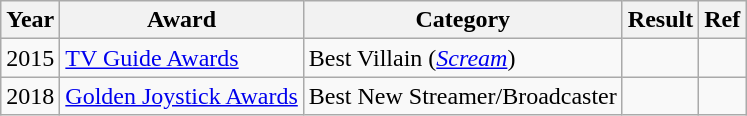<table class="wikitable sortable">
<tr>
<th>Year</th>
<th>Award</th>
<th>Category</th>
<th>Result</th>
<th>Ref</th>
</tr>
<tr>
<td style="text-align:center;">2015</td>
<td><a href='#'>TV Guide Awards</a></td>
<td>Best Villain (<em><a href='#'>Scream</a></em>)</td>
<td></td>
<td></td>
</tr>
<tr>
<td style="text-align:center;">2018</td>
<td><a href='#'>Golden Joystick Awards</a></td>
<td>Best New Streamer/Broadcaster </td>
<td></td>
<td></td>
</tr>
</table>
